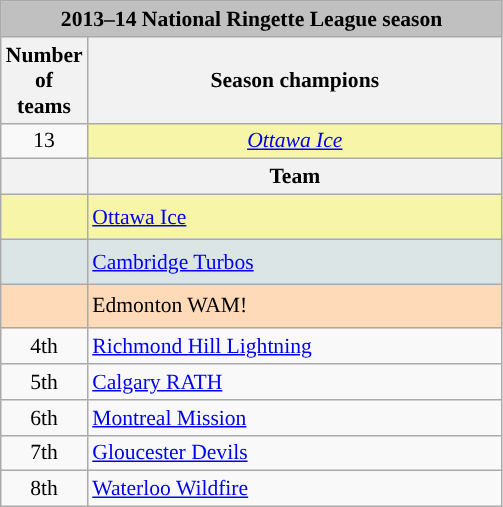<table class=wikitable style="text-align:center; font-size:90%;">
<tr>
<th colspan=2 width:5%" style="background:silver;">2013–14 National Ringette League season</th>
</tr>
<tr>
<th>Number of teams</th>
<th>Season champions</th>
</tr>
<tr>
<td>13</td>
<td style="background:#f7f6a8;"> <em><a href='#'>Ottawa Ice</a></em></td>
</tr>
<tr>
<th width=15></th>
<th width=270>Team</th>
</tr>
<tr style="background:#f7f6a8;">
<td style="text-align:center; height:23px;"></td>
<td align=left> <a href='#'>Ottawa Ice</a></td>
</tr>
<tr style="background:#dce5e5;">
<td style="text-align:center; height:23px;"></td>
<td align=left> <a href='#'>Cambridge Turbos</a></td>
</tr>
<tr style="background:#ffdab9;">
<td style="text-align:center; height:23px;"></td>
<td align=left> Edmonton WAM!</td>
</tr>
<tr>
<td>4th</td>
<td align=left> <a href='#'>Richmond Hill Lightning</a></td>
</tr>
<tr>
<td>5th</td>
<td align=left> <a href='#'>Calgary RATH</a></td>
</tr>
<tr>
<td>6th</td>
<td align=left> <a href='#'>Montreal Mission</a></td>
</tr>
<tr>
<td>7th</td>
<td align=left> <a href='#'>Gloucester Devils</a></td>
</tr>
<tr>
<td>8th</td>
<td align=left> <a href='#'>Waterloo Wildfire</a></td>
</tr>
</table>
